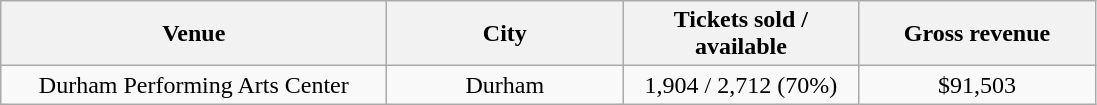<table class="wikitable" style="text-align:center">
<tr>
<th style="width:250px;">Venue</th>
<th style="width:150px;">City</th>
<th style="width:150px;">Tickets sold / available</th>
<th style="width:150px;">Gross revenue</th>
</tr>
<tr>
<td>Durham Performing Arts Center</td>
<td>Durham</td>
<td>1,904 / 2,712 (70%)</td>
<td>$91,503</td>
</tr>
</table>
